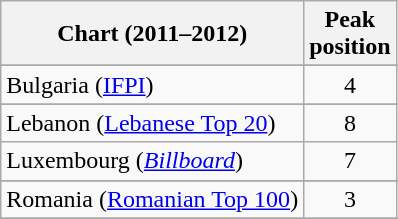<table class="wikitable sortable">
<tr>
<th scope="col">Chart (2011–2012)</th>
<th scope="col">Peak<br>position</th>
</tr>
<tr>
</tr>
<tr>
</tr>
<tr>
</tr>
<tr>
</tr>
<tr>
<td>Bulgaria (<a href='#'>IFPI</a>)</td>
<td style="text-align:center;">4</td>
</tr>
<tr>
</tr>
<tr>
</tr>
<tr>
</tr>
<tr>
</tr>
<tr>
</tr>
<tr>
</tr>
<tr>
</tr>
<tr>
</tr>
<tr>
</tr>
<tr>
</tr>
<tr>
<td>Lebanon (<a href='#'>Lebanese Top 20</a>)</td>
<td style="text-align:center;">8</td>
</tr>
<tr>
<td>Luxembourg (<em><a href='#'>Billboard</a></em>)</td>
<td style="text-align:center;">7</td>
</tr>
<tr>
</tr>
<tr>
</tr>
<tr>
</tr>
<tr>
<td>Romania (<a href='#'>Romanian Top 100</a>)</td>
<td style="text-align:center;">3</td>
</tr>
<tr>
</tr>
<tr>
</tr>
<tr>
</tr>
<tr>
</tr>
<tr>
</tr>
<tr>
</tr>
<tr>
</tr>
<tr>
</tr>
<tr>
</tr>
</table>
